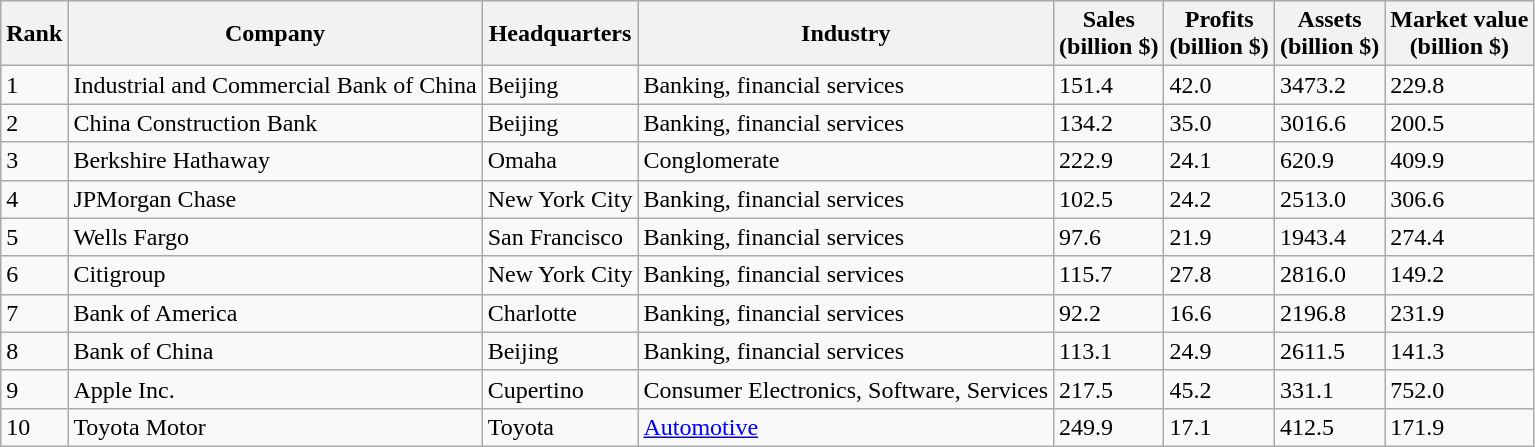<table class="wikitable sortable">
<tr style="background-color:#efefef;">
<th>Rank</th>
<th>Company</th>
<th>Headquarters</th>
<th>Industry</th>
<th>Sales <br> (billion $)</th>
<th>Profits <br> (billion $)</th>
<th>Assets <br> (billion $)</th>
<th>Market value <br> (billion $)</th>
</tr>
<tr>
<td>1</td>
<td>Industrial and Commercial Bank of China</td>
<td>Beijing</td>
<td>Banking, financial services</td>
<td>151.4</td>
<td>42.0</td>
<td>3473.2</td>
<td>229.8</td>
</tr>
<tr>
<td>2</td>
<td>China Construction Bank</td>
<td>Beijing</td>
<td>Banking, financial services</td>
<td>134.2</td>
<td>35.0</td>
<td>3016.6</td>
<td>200.5</td>
</tr>
<tr>
<td>3</td>
<td>Berkshire Hathaway</td>
<td>Omaha</td>
<td>Conglomerate</td>
<td>222.9</td>
<td>24.1</td>
<td>620.9</td>
<td>409.9</td>
</tr>
<tr>
<td>4</td>
<td>JPMorgan Chase</td>
<td>New York City</td>
<td>Banking, financial services</td>
<td>102.5</td>
<td>24.2</td>
<td>2513.0</td>
<td>306.6</td>
</tr>
<tr>
<td>5</td>
<td>Wells Fargo</td>
<td>San Francisco</td>
<td>Banking, financial services</td>
<td>97.6</td>
<td>21.9</td>
<td>1943.4</td>
<td>274.4</td>
</tr>
<tr>
<td>6</td>
<td>Citigroup</td>
<td>New York City</td>
<td>Banking, financial services</td>
<td>115.7</td>
<td>27.8</td>
<td>2816.0</td>
<td>149.2</td>
</tr>
<tr>
<td>7</td>
<td>Bank of America</td>
<td>Charlotte</td>
<td>Banking, financial services</td>
<td>92.2</td>
<td>16.6</td>
<td>2196.8</td>
<td>231.9</td>
</tr>
<tr>
<td>8</td>
<td>Bank of China</td>
<td>Beijing</td>
<td>Banking, financial services</td>
<td>113.1</td>
<td>24.9</td>
<td>2611.5</td>
<td>141.3</td>
</tr>
<tr>
<td>9</td>
<td>Apple Inc.</td>
<td>Cupertino</td>
<td>Consumer Electronics, Software, Services</td>
<td>217.5</td>
<td>45.2</td>
<td>331.1</td>
<td>752.0</td>
</tr>
<tr>
<td>10</td>
<td>Toyota Motor</td>
<td>Toyota</td>
<td><a href='#'>Automotive</a></td>
<td>249.9</td>
<td>17.1</td>
<td>412.5</td>
<td>171.9</td>
</tr>
</table>
